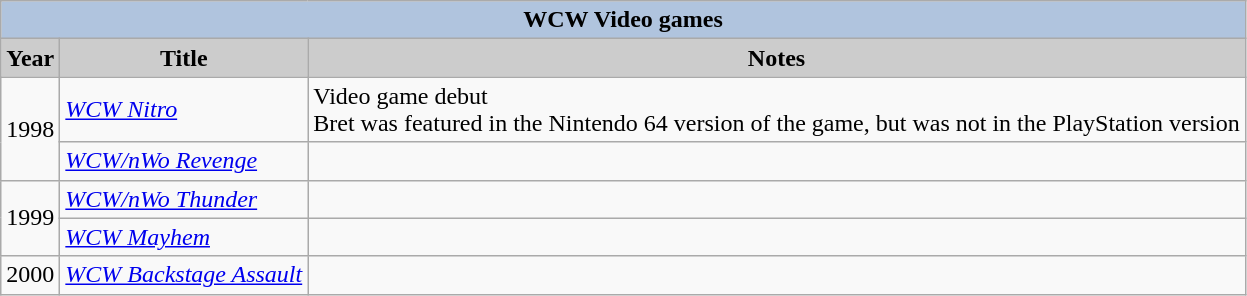<table class="wikitable sortable">
<tr style="text-align:center;">
<th colspan=4 style="background:#B0C4DE;">WCW Video games</th>
</tr>
<tr style="text-align:center;">
<th style="background:#ccc;">Year</th>
<th style="background:#ccc;">Title</th>
<th style="background:#ccc;">Notes</th>
</tr>
<tr>
<td rowspan="2">1998</td>
<td><em><a href='#'>WCW Nitro</a></em></td>
<td>Video game debut <br> Bret was featured in the Nintendo 64 version of the game, but was not in the PlayStation version</td>
</tr>
<tr>
<td><em><a href='#'>WCW/nWo Revenge</a></em></td>
<td></td>
</tr>
<tr>
<td rowspan="2">1999</td>
<td><em><a href='#'>WCW/nWo Thunder</a></em></td>
<td></td>
</tr>
<tr>
<td><em><a href='#'>WCW Mayhem</a></em></td>
<td></td>
</tr>
<tr>
<td>2000</td>
<td><em><a href='#'>WCW Backstage Assault</a></em></td>
<td></td>
</tr>
</table>
